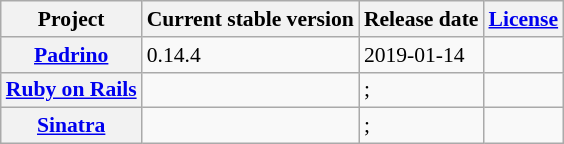<table class="wikitable sortable sort-under" style="font-size: 90%">
<tr>
<th>Project</th>
<th>Current stable version</th>
<th>Release date</th>
<th><a href='#'>License</a></th>
</tr>
<tr>
<th><a href='#'>Padrino</a></th>
<td>0.14.4</td>
<td>2019-01-14</td>
<td></td>
</tr>
<tr>
<th><a href='#'>Ruby on Rails</a></th>
<td></td>
<td>; </td>
<td></td>
</tr>
<tr>
<th><a href='#'>Sinatra</a></th>
<td></td>
<td>; </td>
<td></td>
</tr>
</table>
